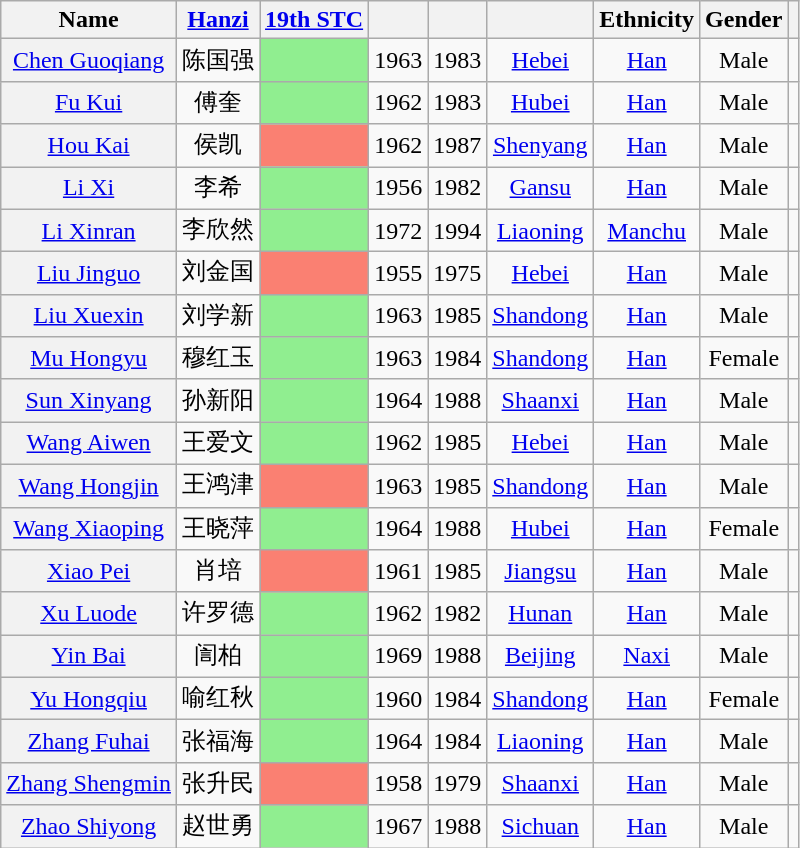<table class="wikitable sortable" style=text-align:center>
<tr>
<th scope=col>Name</th>
<th scope=col><a href='#'>Hanzi</a></th>
<th scope=col><a href='#'>19th STC</a></th>
<th scope=col></th>
<th scope=col></th>
<th scope=col></th>
<th scope=col>Ethnicity</th>
<th scope=col>Gender</th>
<th scope=col class="unsortable"></th>
</tr>
<tr>
<th align="center" scope="row" style="font-weight:normal;"><a href='#'>Chen Guoqiang</a></th>
<td data-sort-value="94">陈国强</td>
<td bgcolor = LightGreen></td>
<td>1963</td>
<td>1983</td>
<td><a href='#'>Hebei</a></td>
<td><a href='#'>Han</a></td>
<td>Male</td>
<td></td>
</tr>
<tr>
<th align="center" scope="row" style="font-weight:normal;"><a href='#'>Fu Kui</a></th>
<td data-sort-value="123">傅奎</td>
<td bgcolor = LightGreen></td>
<td>1962</td>
<td>1983</td>
<td><a href='#'>Hubei</a></td>
<td><a href='#'>Han</a></td>
<td>Male</td>
<td></td>
</tr>
<tr>
<th align="center" scope="row" style="font-weight:normal;"><a href='#'>Hou Kai</a></th>
<td data-sort-value="103">侯凯</td>
<td bgcolor = Salmon></td>
<td>1962</td>
<td>1987</td>
<td><a href='#'>Shenyang</a></td>
<td><a href='#'>Han</a></td>
<td>Male</td>
<td></td>
</tr>
<tr>
<th align="center" scope="row" style="font-weight:normal;"><a href='#'>Li Xi</a></th>
<td data-sort-value="53">李希</td>
<td bgcolor = LightGreen></td>
<td>1956</td>
<td>1982</td>
<td><a href='#'>Gansu</a></td>
<td><a href='#'>Han</a></td>
<td>Male</td>
<td></td>
</tr>
<tr>
<th align="center" scope="row" style="font-weight:normal;"><a href='#'>Li Xinran</a></th>
<td data-sort-value="58">李欣然</td>
<td bgcolor = LightGreen></td>
<td>1972</td>
<td>1994</td>
<td><a href='#'>Liaoning</a></td>
<td><a href='#'>Manchu</a></td>
<td>Male</td>
<td></td>
</tr>
<tr>
<th align="center" scope="row" style="font-weight:normal;"><a href='#'>Liu Jinguo</a></th>
<td data-sort-value="42">刘金国</td>
<td bgcolor = Salmon></td>
<td>1955</td>
<td>1975</td>
<td><a href='#'>Hebei</a></td>
<td><a href='#'>Han</a></td>
<td>Male</td>
<td></td>
</tr>
<tr>
<th align="center" scope="row" style="font-weight:normal;"><a href='#'>Liu Xuexin</a></th>
<td data-sort-value="43">刘学新</td>
<td bgcolor = LightGreen></td>
<td>1963</td>
<td>1985</td>
<td><a href='#'>Shandong</a></td>
<td><a href='#'>Han</a></td>
<td>Male</td>
<td></td>
</tr>
<tr>
<th align="center" scope="row" style="font-weight:normal;"><a href='#'>Mu Hongyu</a></th>
<td data-sort-value="132">穆红玉</td>
<td bgcolor = LightGreen></td>
<td>1963</td>
<td>1984</td>
<td><a href='#'>Shandong</a></td>
<td><a href='#'>Han</a></td>
<td>Female</td>
<td></td>
</tr>
<tr>
<th align="center" scope="row" style="font-weight:normal;"><a href='#'>Sun Xinyang</a></th>
<td data-sort-value="51">孙新阳</td>
<td bgcolor = LightGreen></td>
<td>1964</td>
<td>1988</td>
<td><a href='#'>Shaanxi</a></td>
<td><a href='#'>Han</a></td>
<td>Male</td>
<td></td>
</tr>
<tr>
<th align="center" scope="row" style="font-weight:normal;"><a href='#'>Wang Aiwen</a></th>
<td data-sort-value="17">王爱文</td>
<td bgcolor = LightGreen></td>
<td>1962</td>
<td>1985</td>
<td><a href='#'>Hebei</a></td>
<td><a href='#'>Han</a></td>
<td>Male</td>
<td></td>
</tr>
<tr>
<th align="center" scope="row" style="font-weight:normal;"><a href='#'>Wang Hongjin</a></th>
<td data-sort-value="19">王鸿津</td>
<td bgcolor = Salmon></td>
<td>1963</td>
<td>1985</td>
<td><a href='#'>Shandong</a></td>
<td><a href='#'>Han</a></td>
<td>Male</td>
<td></td>
</tr>
<tr>
<th align="center" scope="row" style="font-weight:normal;"><a href='#'>Wang Xiaoping</a></th>
<td data-sort-value="16">王晓萍</td>
<td bgcolor = LightGreen></td>
<td>1964</td>
<td>1988</td>
<td><a href='#'>Hubei</a></td>
<td><a href='#'>Han</a></td>
<td>Female</td>
<td></td>
</tr>
<tr>
<th align="center" scope="row" style="font-weight:normal;"><a href='#'>Xiao Pei</a></th>
<td data-sort-value="64">肖培</td>
<td bgcolor = Salmon></td>
<td>1961</td>
<td>1985</td>
<td><a href='#'>Jiangsu</a></td>
<td><a href='#'>Han</a></td>
<td>Male</td>
<td></td>
</tr>
<tr>
<th align="center" scope="row" style="font-weight:normal;"><a href='#'>Xu Luode</a></th>
<td data-sort-value="46">许罗德</td>
<td bgcolor = LightGreen></td>
<td>1962</td>
<td>1982</td>
<td><a href='#'>Hunan</a></td>
<td><a href='#'>Han</a></td>
<td>Male</td>
<td></td>
</tr>
<tr>
<th align="center" scope="row" style="font-weight:normal;"><a href='#'>Yin Bai</a></th>
<td data-sort-value="114">訚柏</td>
<td bgcolor = LightGreen></td>
<td>1969</td>
<td>1988</td>
<td><a href='#'>Beijing</a></td>
<td><a href='#'>Naxi</a></td>
<td>Male</td>
<td></td>
</tr>
<tr>
<th align="center" scope="row" style="font-weight:normal;"><a href='#'>Yu Hongqiu</a></th>
<td data-sort-value="120">喻红秋</td>
<td bgcolor = LightGreen></td>
<td>1960</td>
<td>1984</td>
<td><a href='#'>Shandong</a></td>
<td><a href='#'>Han</a></td>
<td>Female</td>
<td></td>
</tr>
<tr>
<th align="center" scope="row" style="font-weight:normal;"><a href='#'>Zhang Fuhai</a></th>
<td data-sort-value="89">张福海</td>
<td bgcolor = LightGreen></td>
<td>1964</td>
<td>1984</td>
<td><a href='#'>Liaoning</a></td>
<td><a href='#'>Han</a></td>
<td>Male</td>
<td></td>
</tr>
<tr>
<th align="center" scope="row" style="font-weight:normal;"><a href='#'>Zhang Shengmin</a></th>
<td data-sort-value="85">张升民</td>
<td bgcolor = Salmon></td>
<td>1958</td>
<td>1979</td>
<td><a href='#'>Shaanxi</a></td>
<td><a href='#'>Han</a></td>
<td>Male</td>
<td></td>
</tr>
<tr>
<th align="center" scope="row" style="font-weight:normal;"><a href='#'>Zhao Shiyong</a></th>
<td data-sort-value="101">赵世勇</td>
<td bgcolor = LightGreen></td>
<td>1967</td>
<td>1988</td>
<td><a href='#'>Sichuan</a></td>
<td><a href='#'>Han</a></td>
<td>Male</td>
<td></td>
</tr>
</table>
